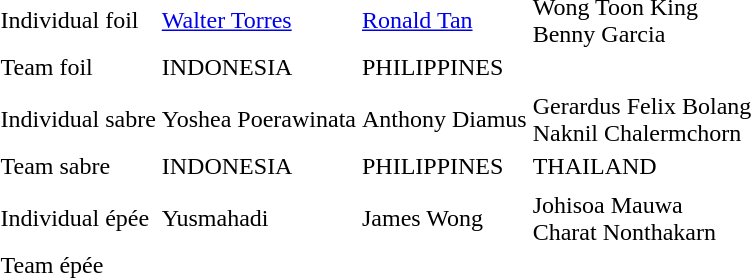<table>
<tr>
<td>Individual foil</td>
<td> <a href='#'>Walter Torres</a></td>
<td> <a href='#'>Ronald Tan</a></td>
<td> Wong Toon King<br> Benny Garcia</td>
</tr>
<tr>
<td>Team foil</td>
<td> INDONESIA</td>
<td> PHILIPPINES</td>
<td></td>
</tr>
<tr>
<td></td>
<td></td>
<td></td>
</tr>
<tr>
<td>Individual sabre</td>
<td> Yoshea Poerawinata</td>
<td> Anthony Diamus</td>
<td> Gerardus Felix Bolang<br> Naknil Chalermchorn</td>
</tr>
<tr>
<td>Team sabre</td>
<td> INDONESIA</td>
<td> PHILIPPINES</td>
<td> THAILAND</td>
</tr>
<tr>
<td></td>
<td></td>
<td></td>
</tr>
<tr>
<td>Individual épée</td>
<td> Yusmahadi</td>
<td> James Wong</td>
<td> Johisoa Mauwa<br> Charat Nonthakarn</td>
</tr>
<tr>
<td>Team épée</td>
<td></td>
<td></td>
<td></td>
</tr>
</table>
